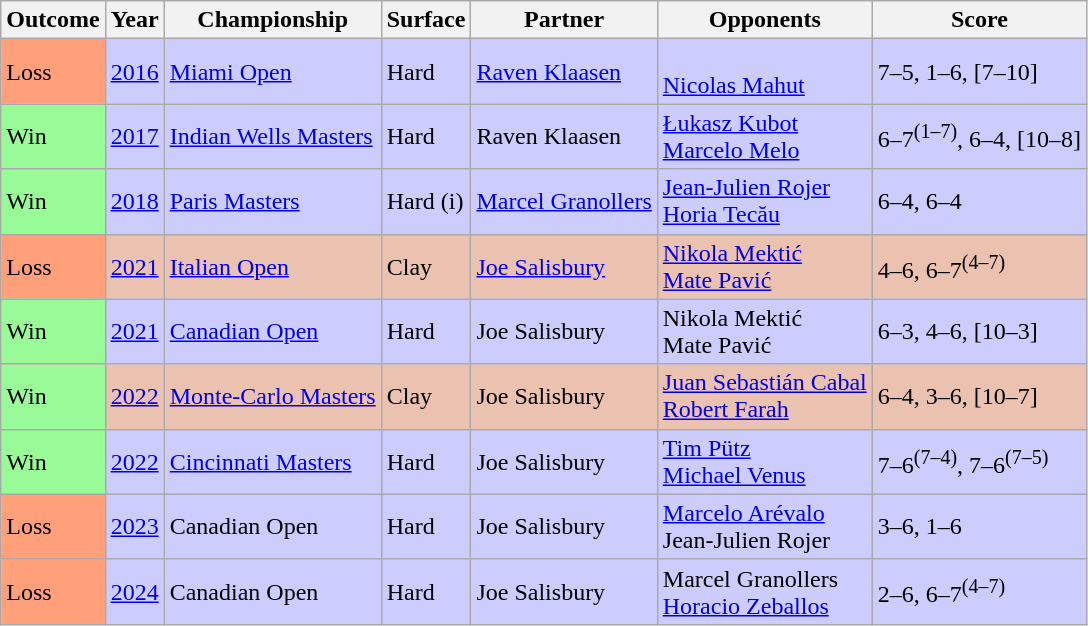<table class="sortable wikitable">
<tr>
<th>Outcome</th>
<th>Year</th>
<th>Championship</th>
<th>Surface</th>
<th>Partner</th>
<th>Opponents</th>
<th class="unsortable">Score</th>
</tr>
<tr bgcolor=ccccff>
<td bgcolor=ffa07a>Loss</td>
<td><a href='#'>2016</a></td>
<td><a href='#'>Miami Open</a></td>
<td>Hard</td>
<td> <a href='#'>Raven Klaasen</a></td>
<td><br> <a href='#'>Nicolas Mahut</a></td>
<td>7–5, 1–6, [7–10]</td>
</tr>
<tr bgcolor=ccccff>
<td bgcolor=98fb98>Win</td>
<td><a href='#'>2017</a></td>
<td><a href='#'>Indian Wells Masters</a></td>
<td>Hard</td>
<td> Raven Klaasen</td>
<td> <a href='#'>Łukasz Kubot</a><br> <a href='#'>Marcelo Melo</a></td>
<td>6–7<sup>(1–7)</sup>, 6–4, [10–8]</td>
</tr>
<tr bgcolor=ccccff>
<td style="background:#98fb98;">Win</td>
<td><a href='#'>2018</a></td>
<td><a href='#'>Paris Masters</a></td>
<td>Hard (i)</td>
<td> <a href='#'>Marcel Granollers</a></td>
<td> <a href='#'>Jean-Julien Rojer</a><br> <a href='#'>Horia Tecău</a></td>
<td>6–4, 6–4</td>
</tr>
<tr bgcolor=ebc2af>
<td bgcolor=ffa07a>Loss</td>
<td><a href='#'>2021</a></td>
<td><a href='#'>Italian Open</a></td>
<td>Clay</td>
<td> <a href='#'>Joe Salisbury</a></td>
<td> <a href='#'>Nikola Mektić</a><br> <a href='#'>Mate Pavić</a></td>
<td>4–6, 6–7<sup>(4–7)</sup></td>
</tr>
<tr bgcolor=ccccff>
<td bgcolor=98fb98>Win</td>
<td><a href='#'>2021</a></td>
<td><a href='#'>Canadian Open</a></td>
<td>Hard</td>
<td> Joe Salisbury</td>
<td> Nikola Mektić<br> Mate Pavić</td>
<td>6–3, 4–6, [10–3]</td>
</tr>
<tr bgcolor=ebc2af>
<td bgcolor=98fb98>Win</td>
<td><a href='#'>2022</a></td>
<td><a href='#'>Monte-Carlo Masters</a></td>
<td>Clay</td>
<td> Joe Salisbury</td>
<td> <a href='#'>Juan Sebastián Cabal</a><br> <a href='#'>Robert Farah</a></td>
<td>6–4, 3–6, [10–7]</td>
</tr>
<tr bgcolor=ccccff>
<td bgcolor=98fb98>Win</td>
<td><a href='#'>2022</a></td>
<td><a href='#'>Cincinnati Masters</a></td>
<td>Hard</td>
<td> Joe Salisbury</td>
<td> <a href='#'>Tim Pütz</a><br> <a href='#'>Michael Venus</a></td>
<td>7–6<sup>(7–4)</sup>, 7–6<sup>(7–5)</sup></td>
</tr>
<tr bgcolor=ccccff>
<td bgcolor=ffa07a>Loss</td>
<td><a href='#'>2023</a></td>
<td>Canadian Open</td>
<td>Hard</td>
<td> Joe Salisbury</td>
<td> <a href='#'>Marcelo Arévalo</a><br> Jean-Julien Rojer</td>
<td>3–6, 1–6</td>
</tr>
<tr bgcolor=ccccff>
<td bgcolor=ffa07a>Loss</td>
<td><a href='#'>2024</a></td>
<td>Canadian Open</td>
<td>Hard</td>
<td> Joe Salisbury</td>
<td> Marcel Granollers<br> <a href='#'>Horacio Zeballos</a></td>
<td>2–6, 6–7<sup>(4–7)</sup></td>
</tr>
</table>
